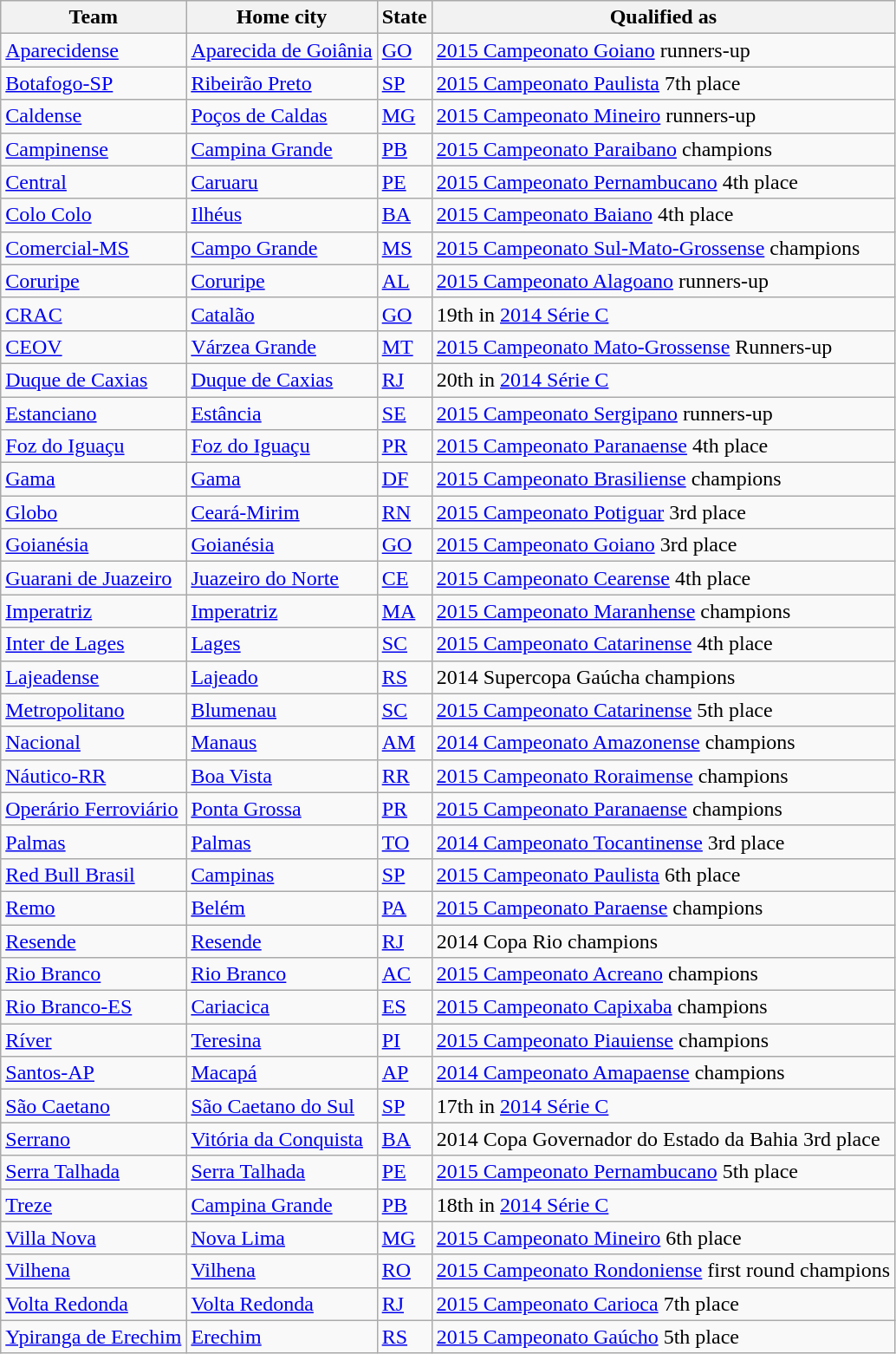<table class="wikitable sortable">
<tr>
<th>Team</th>
<th>Home city</th>
<th>State</th>
<th>Qualified as</th>
</tr>
<tr>
<td><a href='#'>Aparecidense</a></td>
<td><a href='#'>Aparecida de Goiânia</a></td>
<td><a href='#'>GO</a></td>
<td><a href='#'>2015 Campeonato Goiano</a> runners-up</td>
</tr>
<tr>
<td><a href='#'>Botafogo-SP</a></td>
<td><a href='#'>Ribeirão Preto</a></td>
<td><a href='#'>SP</a></td>
<td><a href='#'>2015 Campeonato Paulista</a> 7th place</td>
</tr>
<tr>
<td><a href='#'>Caldense</a></td>
<td><a href='#'>Poços de Caldas</a></td>
<td><a href='#'>MG</a></td>
<td><a href='#'>2015 Campeonato Mineiro</a> runners-up</td>
</tr>
<tr>
<td><a href='#'>Campinense</a></td>
<td><a href='#'>Campina Grande</a></td>
<td><a href='#'>PB</a></td>
<td><a href='#'>2015 Campeonato Paraibano</a> champions</td>
</tr>
<tr>
<td><a href='#'>Central</a></td>
<td><a href='#'>Caruaru</a></td>
<td><a href='#'>PE</a></td>
<td><a href='#'>2015 Campeonato Pernambucano</a> 4th place</td>
</tr>
<tr>
<td><a href='#'>Colo Colo</a></td>
<td><a href='#'>Ilhéus</a></td>
<td><a href='#'>BA</a></td>
<td><a href='#'>2015 Campeonato Baiano</a> 4th place</td>
</tr>
<tr>
<td><a href='#'>Comercial-MS</a></td>
<td><a href='#'>Campo Grande</a></td>
<td><a href='#'>MS</a></td>
<td><a href='#'>2015 Campeonato Sul-Mato-Grossense</a> champions</td>
</tr>
<tr>
<td><a href='#'>Coruripe</a></td>
<td><a href='#'>Coruripe</a></td>
<td><a href='#'>AL</a></td>
<td><a href='#'>2015 Campeonato Alagoano</a> runners-up</td>
</tr>
<tr>
<td><a href='#'>CRAC</a></td>
<td><a href='#'>Catalão</a></td>
<td><a href='#'>GO</a></td>
<td>19th in <a href='#'>2014 Série C</a></td>
</tr>
<tr>
<td><a href='#'>CEOV</a></td>
<td><a href='#'>Várzea Grande</a></td>
<td><a href='#'>MT</a></td>
<td><a href='#'>2015 Campeonato Mato-Grossense</a> Runners-up</td>
</tr>
<tr>
<td><a href='#'>Duque de Caxias</a></td>
<td><a href='#'>Duque de Caxias</a></td>
<td><a href='#'>RJ</a></td>
<td>20th in <a href='#'>2014 Série C</a></td>
</tr>
<tr>
<td><a href='#'>Estanciano</a></td>
<td><a href='#'>Estância</a></td>
<td><a href='#'>SE</a></td>
<td><a href='#'>2015 Campeonato Sergipano</a> runners-up</td>
</tr>
<tr>
<td><a href='#'>Foz do Iguaçu</a></td>
<td><a href='#'>Foz do Iguaçu</a></td>
<td><a href='#'>PR</a></td>
<td><a href='#'>2015 Campeonato Paranaense</a> 4th place</td>
</tr>
<tr>
<td><a href='#'>Gama</a></td>
<td><a href='#'>Gama</a></td>
<td><a href='#'>DF</a></td>
<td><a href='#'>2015 Campeonato Brasiliense</a> champions</td>
</tr>
<tr>
<td><a href='#'>Globo</a></td>
<td><a href='#'>Ceará-Mirim</a></td>
<td><a href='#'>RN</a></td>
<td><a href='#'>2015 Campeonato Potiguar</a> 3rd place</td>
</tr>
<tr>
<td><a href='#'>Goianésia</a></td>
<td><a href='#'>Goianésia</a></td>
<td><a href='#'>GO</a></td>
<td><a href='#'>2015 Campeonato Goiano</a> 3rd place</td>
</tr>
<tr>
<td><a href='#'>Guarani de Juazeiro</a></td>
<td><a href='#'>Juazeiro do Norte</a></td>
<td><a href='#'>CE</a></td>
<td><a href='#'>2015 Campeonato Cearense</a> 4th place</td>
</tr>
<tr>
<td><a href='#'>Imperatriz</a></td>
<td><a href='#'>Imperatriz</a></td>
<td><a href='#'>MA</a></td>
<td><a href='#'>2015 Campeonato Maranhense</a> champions</td>
</tr>
<tr>
<td><a href='#'>Inter de Lages</a></td>
<td><a href='#'>Lages</a></td>
<td><a href='#'>SC</a></td>
<td><a href='#'>2015 Campeonato Catarinense</a> 4th place</td>
</tr>
<tr>
<td><a href='#'>Lajeadense</a></td>
<td><a href='#'>Lajeado</a></td>
<td><a href='#'>RS</a></td>
<td>2014 Supercopa Gaúcha champions</td>
</tr>
<tr>
<td><a href='#'>Metropolitano</a></td>
<td><a href='#'>Blumenau</a></td>
<td><a href='#'>SC</a></td>
<td><a href='#'>2015 Campeonato Catarinense</a> 5th place</td>
</tr>
<tr>
<td><a href='#'>Nacional</a></td>
<td><a href='#'>Manaus</a></td>
<td><a href='#'>AM</a></td>
<td><a href='#'>2014 Campeonato Amazonense</a> champions</td>
</tr>
<tr>
<td><a href='#'>Náutico-RR</a></td>
<td><a href='#'>Boa Vista</a></td>
<td><a href='#'>RR</a></td>
<td><a href='#'>2015 Campeonato Roraimense</a> champions</td>
</tr>
<tr>
<td><a href='#'>Operário Ferroviário</a></td>
<td><a href='#'>Ponta Grossa</a></td>
<td><a href='#'>PR</a></td>
<td><a href='#'>2015 Campeonato Paranaense</a> champions</td>
</tr>
<tr>
<td><a href='#'>Palmas</a></td>
<td><a href='#'>Palmas</a></td>
<td><a href='#'>TO</a></td>
<td><a href='#'>2014 Campeonato Tocantinense</a> 3rd place</td>
</tr>
<tr>
<td><a href='#'>Red Bull Brasil</a></td>
<td><a href='#'>Campinas</a></td>
<td><a href='#'>SP</a></td>
<td><a href='#'>2015 Campeonato Paulista</a> 6th place</td>
</tr>
<tr>
<td><a href='#'>Remo</a></td>
<td><a href='#'>Belém</a></td>
<td><a href='#'>PA</a></td>
<td><a href='#'>2015 Campeonato Paraense</a> champions</td>
</tr>
<tr>
<td><a href='#'>Resende</a></td>
<td><a href='#'>Resende</a></td>
<td><a href='#'>RJ</a></td>
<td>2014 Copa Rio champions</td>
</tr>
<tr>
<td><a href='#'>Rio Branco</a></td>
<td><a href='#'>Rio Branco</a></td>
<td><a href='#'>AC</a></td>
<td><a href='#'>2015 Campeonato Acreano</a> champions</td>
</tr>
<tr>
<td><a href='#'>Rio Branco-ES</a></td>
<td><a href='#'>Cariacica</a></td>
<td><a href='#'>ES</a></td>
<td><a href='#'>2015 Campeonato Capixaba</a> champions</td>
</tr>
<tr>
<td><a href='#'>Ríver</a></td>
<td><a href='#'>Teresina</a></td>
<td><a href='#'>PI</a></td>
<td><a href='#'>2015 Campeonato Piauiense</a> champions</td>
</tr>
<tr>
<td><a href='#'>Santos-AP</a></td>
<td><a href='#'>Macapá</a></td>
<td><a href='#'>AP</a></td>
<td><a href='#'>2014 Campeonato Amapaense</a> champions</td>
</tr>
<tr>
<td><a href='#'>São Caetano</a></td>
<td><a href='#'>São Caetano do Sul</a></td>
<td><a href='#'>SP</a></td>
<td>17th in <a href='#'>2014 Série C</a></td>
</tr>
<tr>
<td><a href='#'>Serrano</a></td>
<td><a href='#'>Vitória da Conquista</a></td>
<td><a href='#'>BA</a></td>
<td>2014 Copa Governador do Estado da Bahia 3rd place</td>
</tr>
<tr>
<td><a href='#'>Serra Talhada</a></td>
<td><a href='#'>Serra Talhada</a></td>
<td><a href='#'>PE</a></td>
<td><a href='#'>2015 Campeonato Pernambucano</a> 5th place</td>
</tr>
<tr>
<td><a href='#'>Treze</a></td>
<td><a href='#'>Campina Grande</a></td>
<td><a href='#'>PB</a></td>
<td>18th in <a href='#'>2014 Série C</a></td>
</tr>
<tr>
<td><a href='#'>Villa Nova</a></td>
<td><a href='#'>Nova Lima</a></td>
<td><a href='#'>MG</a></td>
<td><a href='#'>2015 Campeonato Mineiro</a> 6th place</td>
</tr>
<tr>
<td><a href='#'>Vilhena</a></td>
<td><a href='#'>Vilhena</a></td>
<td><a href='#'>RO</a></td>
<td><a href='#'>2015 Campeonato Rondoniense</a> first round champions</td>
</tr>
<tr>
<td><a href='#'>Volta Redonda</a></td>
<td><a href='#'>Volta Redonda</a></td>
<td><a href='#'>RJ</a></td>
<td><a href='#'>2015 Campeonato Carioca</a> 7th place</td>
</tr>
<tr>
<td><a href='#'>Ypiranga de Erechim</a></td>
<td><a href='#'>Erechim</a></td>
<td><a href='#'>RS</a></td>
<td><a href='#'>2015 Campeonato Gaúcho</a> 5th place</td>
</tr>
</table>
